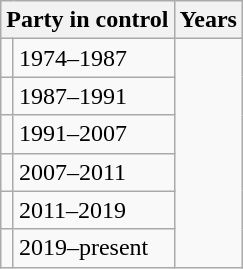<table class="wikitable">
<tr>
<th colspan=2>Party in control</th>
<th>Years</th>
</tr>
<tr>
<td></td>
<td>1974–1987</td>
</tr>
<tr>
<td></td>
<td>1987–1991</td>
</tr>
<tr>
<td></td>
<td>1991–2007</td>
</tr>
<tr>
<td></td>
<td>2007–2011</td>
</tr>
<tr>
<td></td>
<td>2011–2019</td>
</tr>
<tr>
<td></td>
<td>2019–present</td>
</tr>
</table>
